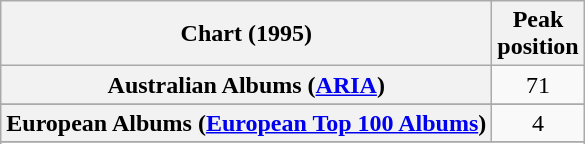<table class="wikitable sortable plainrowheaders" style="text-align:center">
<tr>
<th scope="col">Chart (1995)</th>
<th scope="col">Peak<br>position</th>
</tr>
<tr>
<th scope="row">Australian Albums (<a href='#'>ARIA</a>)</th>
<td>71</td>
</tr>
<tr>
</tr>
<tr>
</tr>
<tr>
</tr>
<tr>
</tr>
<tr>
</tr>
<tr>
<th scope="row">European Albums (<a href='#'>European Top 100 Albums</a>)</th>
<td>4</td>
</tr>
<tr>
</tr>
<tr>
</tr>
<tr>
</tr>
<tr>
</tr>
<tr>
</tr>
<tr>
</tr>
<tr>
</tr>
<tr>
</tr>
</table>
